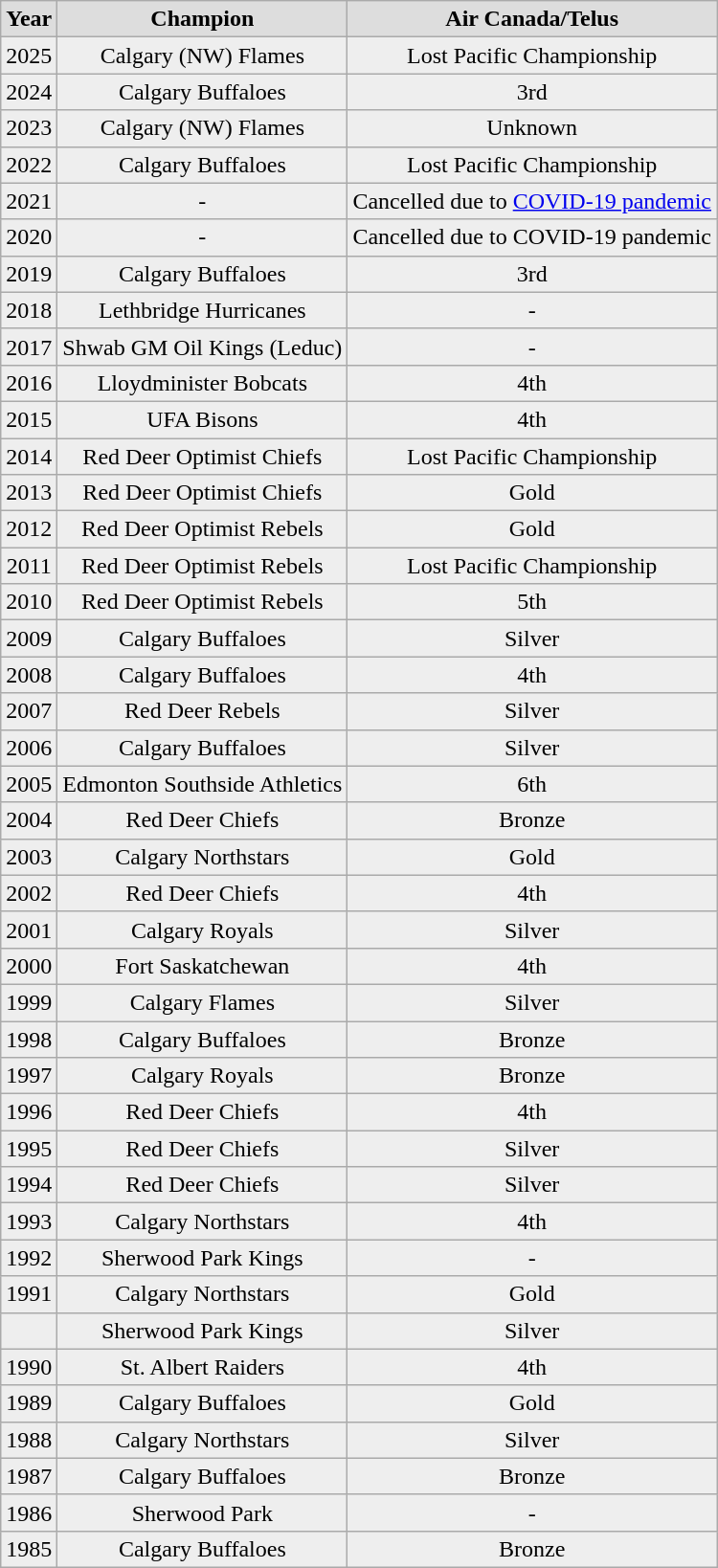<table class="wikitable">
<tr align="center"  bgcolor="#dddddd">
<td><strong>Year</strong></td>
<td><strong>Champion</strong></td>
<td><strong>Air Canada/Telus</strong></td>
</tr>
<tr align="center" bgcolor="#eeeeee">
<td>2025</td>
<td>Calgary (NW) Flames</td>
<td>Lost Pacific Championship</td>
</tr>
<tr align="center" bgcolor="#eeeeee">
<td>2024</td>
<td>Calgary Buffaloes</td>
<td>3rd</td>
</tr>
<tr align="center" bgcolor="#eeeeee">
<td>2023</td>
<td>Calgary (NW) Flames</td>
<td>Unknown</td>
</tr>
<tr align="center" bgcolor="#eeeeee">
<td>2022</td>
<td>Calgary Buffaloes</td>
<td>Lost Pacific Championship</td>
</tr>
<tr align="center" bgcolor="#eeeeee">
<td>2021</td>
<td>-</td>
<td>Cancelled due to <a href='#'>COVID-19 pandemic</a></td>
</tr>
<tr align="center" bgcolor="#eeeeee">
<td>2020</td>
<td>-</td>
<td>Cancelled due to COVID-19 pandemic</td>
</tr>
<tr align="center" bgcolor="#eeeeee">
<td>2019</td>
<td>Calgary Buffaloes</td>
<td>3rd</td>
</tr>
<tr align="center" bgcolor="#eeeeee">
<td>2018</td>
<td>Lethbridge Hurricanes</td>
<td>-</td>
</tr>
<tr align="center" bgcolor="#eeeeee">
<td>2017</td>
<td>Shwab GM Oil Kings (Leduc)</td>
<td>-</td>
</tr>
<tr align="center" bgcolor="#eeeeee">
<td>2016</td>
<td>Lloydminister Bobcats</td>
<td>4th</td>
</tr>
<tr align="center" bgcolor="#eeeeee">
<td>2015</td>
<td>UFA Bisons</td>
<td>4th</td>
</tr>
<tr align="center" bgcolor="#eeeeee">
<td>2014</td>
<td>Red Deer Optimist Chiefs</td>
<td>Lost Pacific Championship</td>
</tr>
<tr align="center" bgcolor="#eeeeee">
<td>2013</td>
<td>Red Deer Optimist Chiefs</td>
<td>Gold</td>
</tr>
<tr align="center" bgcolor="#eeeeee">
<td>2012</td>
<td>Red Deer Optimist Rebels</td>
<td>Gold</td>
</tr>
<tr align="center" bgcolor="#eeeeee">
<td>2011</td>
<td>Red Deer Optimist Rebels</td>
<td>Lost Pacific Championship</td>
</tr>
<tr align="center" bgcolor="#eeeeee">
<td>2010</td>
<td>Red Deer Optimist Rebels</td>
<td>5th</td>
</tr>
<tr align="center" bgcolor="#eeeeee">
<td>2009</td>
<td>Calgary Buffaloes</td>
<td>Silver</td>
</tr>
<tr align="center" bgcolor="#eeeeee">
<td>2008</td>
<td>Calgary Buffaloes</td>
<td>4th</td>
</tr>
<tr align="center" bgcolor="#eeeeee">
<td>2007</td>
<td>Red Deer Rebels</td>
<td>Silver</td>
</tr>
<tr align="center" bgcolor="#eeeeee">
<td>2006</td>
<td>Calgary Buffaloes</td>
<td>Silver</td>
</tr>
<tr align="center" bgcolor="#eeeeee">
<td>2005</td>
<td>Edmonton Southside Athletics</td>
<td>6th</td>
</tr>
<tr align="center" bgcolor="#eeeeee">
<td>2004</td>
<td>Red Deer Chiefs</td>
<td>Bronze</td>
</tr>
<tr align="center" bgcolor="#eeeeee">
<td>2003</td>
<td>Calgary Northstars</td>
<td>Gold</td>
</tr>
<tr align="center" bgcolor="#eeeeee">
<td>2002</td>
<td>Red Deer Chiefs</td>
<td>4th</td>
</tr>
<tr align="center" bgcolor="#eeeeee">
<td>2001</td>
<td>Calgary Royals</td>
<td>Silver</td>
</tr>
<tr align="center" bgcolor="#eeeeee">
<td>2000</td>
<td>Fort Saskatchewan</td>
<td>4th</td>
</tr>
<tr align="center" bgcolor="#eeeeee">
<td>1999</td>
<td>Calgary Flames</td>
<td>Silver</td>
</tr>
<tr align="center" bgcolor="#eeeeee">
<td>1998</td>
<td>Calgary Buffaloes</td>
<td>Bronze</td>
</tr>
<tr align="center" bgcolor="#eeeeee">
<td>1997</td>
<td>Calgary Royals</td>
<td>Bronze</td>
</tr>
<tr align="center" bgcolor="#eeeeee">
<td>1996</td>
<td>Red Deer Chiefs</td>
<td>4th</td>
</tr>
<tr align="center" bgcolor="#eeeeee">
<td>1995</td>
<td>Red Deer Chiefs</td>
<td>Silver</td>
</tr>
<tr align="center" bgcolor="#eeeeee">
<td>1994</td>
<td>Red Deer Chiefs</td>
<td>Silver</td>
</tr>
<tr align="center" bgcolor="#eeeeee">
<td>1993</td>
<td>Calgary Northstars</td>
<td>4th</td>
</tr>
<tr align="center" bgcolor="#eeeeee">
<td>1992</td>
<td>Sherwood Park Kings</td>
<td>-</td>
</tr>
<tr align="center" bgcolor="#eeeeee">
<td>1991</td>
<td>Calgary Northstars</td>
<td>Gold</td>
</tr>
<tr align="center" bgcolor="#eeeeee">
<td></td>
<td>Sherwood Park Kings</td>
<td>Silver</td>
</tr>
<tr align="center" bgcolor="#eeeeee">
<td>1990</td>
<td>St. Albert Raiders</td>
<td>4th</td>
</tr>
<tr align="center" bgcolor="#eeeeee">
<td>1989</td>
<td>Calgary Buffaloes</td>
<td>Gold</td>
</tr>
<tr align="center" bgcolor="#eeeeee">
<td>1988</td>
<td>Calgary Northstars</td>
<td>Silver</td>
</tr>
<tr align="center" bgcolor="#eeeeee">
<td>1987</td>
<td>Calgary Buffaloes</td>
<td>Bronze</td>
</tr>
<tr align="center" bgcolor="#eeeeee">
<td>1986</td>
<td>Sherwood Park</td>
<td>-</td>
</tr>
<tr align="center" bgcolor="#eeeeee">
<td>1985</td>
<td>Calgary Buffaloes</td>
<td>Bronze</td>
</tr>
</table>
